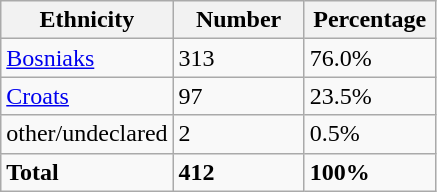<table class="wikitable">
<tr>
<th width="100px">Ethnicity</th>
<th width="80px">Number</th>
<th width="80px">Percentage</th>
</tr>
<tr>
<td><a href='#'>Bosniaks</a></td>
<td>313</td>
<td>76.0%</td>
</tr>
<tr>
<td><a href='#'>Croats</a></td>
<td>97</td>
<td>23.5%</td>
</tr>
<tr>
<td>other/undeclared</td>
<td>2</td>
<td>0.5%</td>
</tr>
<tr>
<td><strong>Total</strong></td>
<td><strong>412</strong></td>
<td><strong>100%</strong></td>
</tr>
</table>
